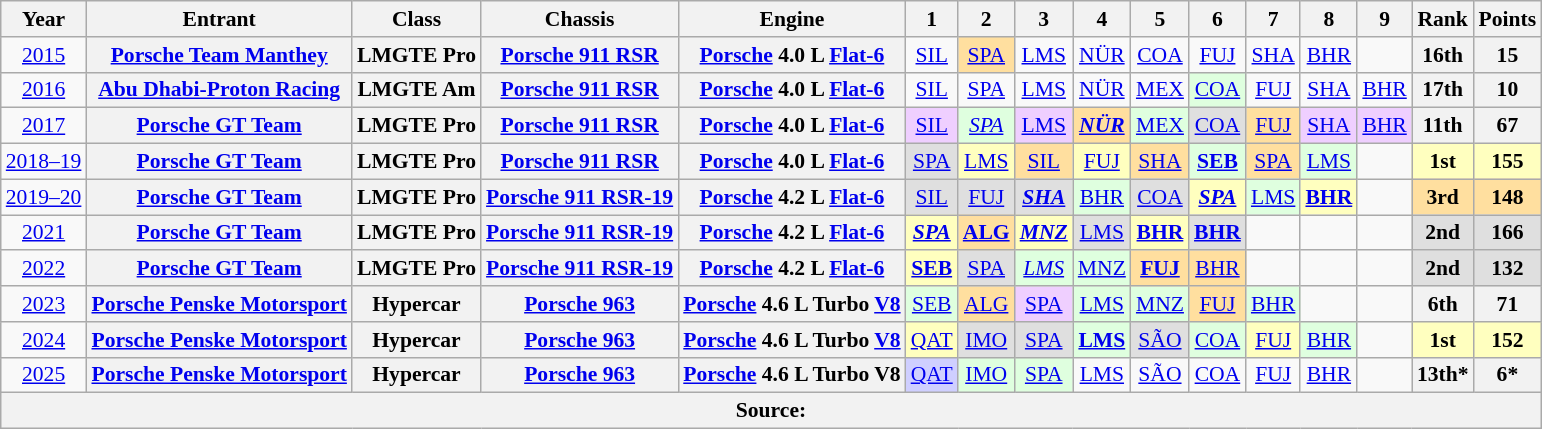<table class="wikitable" style="text-align:center; font-size:90%">
<tr>
<th>Year</th>
<th>Entrant</th>
<th>Class</th>
<th>Chassis</th>
<th>Engine</th>
<th>1</th>
<th>2</th>
<th>3</th>
<th>4</th>
<th>5</th>
<th>6</th>
<th>7</th>
<th>8</th>
<th>9</th>
<th>Rank</th>
<th>Points</th>
</tr>
<tr>
<td><a href='#'>2015</a></td>
<th><a href='#'>Porsche Team Manthey</a></th>
<th>LMGTE Pro</th>
<th><a href='#'>Porsche 911 RSR</a></th>
<th><a href='#'>Porsche</a> 4.0 L <a href='#'>Flat-6</a></th>
<td><a href='#'>SIL</a></td>
<td style="background:#FFDF9F;"><a href='#'>SPA</a><br></td>
<td><a href='#'>LMS</a></td>
<td><a href='#'>NÜR</a></td>
<td><a href='#'>COA</a></td>
<td><a href='#'>FUJ</a></td>
<td><a href='#'>SHA</a></td>
<td><a href='#'>BHR</a></td>
<td></td>
<th>16th</th>
<th>15</th>
</tr>
<tr>
<td><a href='#'>2016</a></td>
<th><a href='#'>Abu Dhabi-Proton Racing</a></th>
<th>LMGTE Am</th>
<th><a href='#'>Porsche 911 RSR</a></th>
<th><a href='#'>Porsche</a> 4.0 L <a href='#'>Flat-6</a></th>
<td><a href='#'>SIL</a></td>
<td><a href='#'>SPA</a></td>
<td><a href='#'>LMS</a></td>
<td><a href='#'>NÜR</a></td>
<td><a href='#'>MEX</a></td>
<td style="background:#DFFFDF;"><a href='#'>COA</a><br></td>
<td><a href='#'>FUJ</a></td>
<td><a href='#'>SHA</a></td>
<td><a href='#'>BHR</a></td>
<th>17th</th>
<th>10</th>
</tr>
<tr>
<td><a href='#'>2017</a></td>
<th><a href='#'>Porsche GT Team</a></th>
<th>LMGTE Pro</th>
<th><a href='#'>Porsche 911 RSR</a></th>
<th><a href='#'>Porsche</a> 4.0 L <a href='#'>Flat-6</a></th>
<td style="background:#EFCFFF;"><a href='#'>SIL</a><br></td>
<td style="background:#DFFFDF;"><em><a href='#'>SPA</a></em><br></td>
<td style="background:#EFCFFF;"><a href='#'>LMS</a><br></td>
<td style="background:#FFDF9F;"><strong><em><a href='#'>NÜR</a></em></strong><br></td>
<td style="background:#DFFFDF;"><a href='#'>MEX</a><br></td>
<td style="background:#DFDFDF;"><a href='#'>COA</a><br></td>
<td style="background:#FFDF9F;"><a href='#'>FUJ</a><br></td>
<td style="background:#EFCFFF;"><a href='#'>SHA</a><br></td>
<td style="background:#EFCFFF;"><a href='#'>BHR</a><br></td>
<th>11th</th>
<th>67</th>
</tr>
<tr>
<td><a href='#'>2018–19</a></td>
<th><a href='#'>Porsche GT Team</a></th>
<th>LMGTE Pro</th>
<th><a href='#'>Porsche 911 RSR</a></th>
<th><a href='#'>Porsche</a> 4.0 L <a href='#'>Flat-6</a></th>
<td style="background:#DFDFDF;"><a href='#'>SPA</a><br></td>
<td style="background:#FFFFBF;"><a href='#'>LMS</a><br></td>
<td style="background:#FFDF9F;"><a href='#'>SIL</a><br></td>
<td style="background:#FFFFBF;"><a href='#'>FUJ</a><br></td>
<td style="background:#FFDF9F;"><a href='#'>SHA</a><br></td>
<td style="background:#DFFFDF;"><strong><a href='#'>SEB</a></strong><br></td>
<td style="background:#FFDF9F;"><a href='#'>SPA</a><br></td>
<td style="background:#DFFFDF;"><a href='#'>LMS</a><br></td>
<td></td>
<th style="background:#FFFFBF;">1st</th>
<th style="background:#FFFFBF;">155</th>
</tr>
<tr>
<td><a href='#'>2019–20</a></td>
<th><a href='#'>Porsche GT Team</a></th>
<th>LMGTE Pro</th>
<th><a href='#'>Porsche 911 RSR-19</a></th>
<th><a href='#'>Porsche</a> 4.2 L <a href='#'>Flat-6</a></th>
<td style="background:#DFDFDF;"><a href='#'>SIL</a><br></td>
<td style="background:#DFDFDF;"><a href='#'>FUJ</a><br></td>
<td style="background:#DFDFDF;"><strong><em><a href='#'>SHA</a></em></strong><br></td>
<td style="background:#DFFFDF;"><a href='#'>BHR</a><br></td>
<td style="background:#DFDFDF;"><a href='#'>COA</a><br></td>
<td style="background:#FFFFBF;"><strong><em><a href='#'>SPA</a></em></strong><br></td>
<td style="background:#DFFFDF;"><a href='#'>LMS</a><br></td>
<td style="background:#FFFFBF;"><strong><a href='#'>BHR</a></strong><br></td>
<td></td>
<th style="background:#FFDF9F;">3rd</th>
<th style="background:#FFDF9F;">148</th>
</tr>
<tr>
<td><a href='#'>2021</a></td>
<th><a href='#'>Porsche GT Team</a></th>
<th>LMGTE Pro</th>
<th><a href='#'>Porsche 911 RSR-19</a></th>
<th><a href='#'>Porsche</a> 4.2 L <a href='#'>Flat-6</a></th>
<td style="background:#FFFFBF;"><strong><em><a href='#'>SPA</a></em></strong><br></td>
<td style="background:#FFDF9F;"><strong><a href='#'>ALG</a></strong><br></td>
<td style="background:#FFFFBF;"><strong><em><a href='#'>MNZ</a></em></strong><br></td>
<td style="background:#DFDFDF;"><a href='#'>LMS</a><br></td>
<td style="background:#FFFFBF;"><strong><a href='#'>BHR</a></strong><br></td>
<td style="background:#DFDFDF;"><strong><a href='#'>BHR</a></strong><br></td>
<td></td>
<td></td>
<td></td>
<th style="background:#DFDFDF;">2nd</th>
<th style="background:#DFDFDF;">166</th>
</tr>
<tr>
<td><a href='#'>2022</a></td>
<th><a href='#'>Porsche GT Team</a></th>
<th>LMGTE Pro</th>
<th><a href='#'>Porsche 911 RSR-19</a></th>
<th><a href='#'>Porsche</a> 4.2 L <a href='#'>Flat-6</a></th>
<td style="background:#FFFFBF;"><strong><a href='#'>SEB</a></strong><br></td>
<td style="background:#DFDFDF;"><a href='#'>SPA</a><br></td>
<td style="background:#DFFFDF;"><em><a href='#'>LMS</a></em><br></td>
<td style="background:#DFFFDF;"><a href='#'>MNZ</a><br></td>
<td style="background:#FFDF9F;"><strong><a href='#'>FUJ</a></strong><br></td>
<td style="background:#FFDF9F;"><a href='#'>BHR</a><br></td>
<td></td>
<td></td>
<td></td>
<th style="background:#DFDFDF;">2nd</th>
<th style="background:#DFDFDF;">132</th>
</tr>
<tr>
<td><a href='#'>2023</a></td>
<th><a href='#'>Porsche Penske Motorsport</a></th>
<th>Hypercar</th>
<th><a href='#'>Porsche 963</a></th>
<th><a href='#'>Porsche</a> 4.6 L Turbo <a href='#'>V8</a></th>
<td style="background:#DFFFDF;"><a href='#'>SEB</a><br></td>
<td style="background:#FFDF9F;"><a href='#'>ALG</a><br></td>
<td style="background:#EFCFFF;"><a href='#'>SPA</a><br></td>
<td style="background:#DFFFDF;"><a href='#'>LMS</a><br></td>
<td style="background:#DFFFDF;"><a href='#'>MNZ</a><br></td>
<td style="background:#FFDF9F;"><a href='#'>FUJ</a><br></td>
<td style="background:#DFFFDF;"><a href='#'>BHR</a><br></td>
<td></td>
<td></td>
<th>6th</th>
<th>71</th>
</tr>
<tr>
<td><a href='#'>2024</a></td>
<th><a href='#'>Porsche Penske Motorsport</a></th>
<th>Hypercar</th>
<th><a href='#'>Porsche 963</a></th>
<th><a href='#'>Porsche</a> 4.6 L Turbo <a href='#'>V8</a></th>
<td style="background:#FFFFBF;"><a href='#'>QAT</a><br></td>
<td style="background:#DFDFDF;"><a href='#'>IMO</a><br></td>
<td style="background:#DFDFDF;"><a href='#'>SPA</a><br></td>
<td style="background:#DFFFDF;"><strong><a href='#'>LMS</a></strong><br></td>
<td style="background:#DFDFDF;"><a href='#'>SÃO</a><br></td>
<td style="background:#DFFFDF;"><a href='#'>COA</a><br></td>
<td style="background:#FFFFBF;"><a href='#'>FUJ</a><br></td>
<td style="background:#DFFFDF;"><a href='#'>BHR</a><br></td>
<td></td>
<th style="background:#FFFFBF;">1st</th>
<th style="background:#FFFFBF;">152</th>
</tr>
<tr>
<td><a href='#'>2025</a></td>
<th><a href='#'>Porsche Penske Motorsport</a></th>
<th>Hypercar</th>
<th><a href='#'>Porsche 963</a></th>
<th><a href='#'>Porsche</a> 4.6 L Turbo V8</th>
<td style="background:#CFCFFF;"><a href='#'>QAT</a><br></td>
<td style="background:#DFFFDF;"><a href='#'>IMO</a><br></td>
<td style="background:#DFFFDF;"><a href='#'>SPA</a><br></td>
<td style="background:#;"><a href='#'>LMS</a><br></td>
<td style="background:#;"><a href='#'>SÃO</a><br></td>
<td style="background:#;"><a href='#'>COA</a><br></td>
<td style="background:#;"><a href='#'>FUJ</a><br></td>
<td style="background:#;"><a href='#'>BHR</a><br></td>
<td></td>
<th>13th*</th>
<th>6*</th>
</tr>
<tr>
<th colspan="16">Source:</th>
</tr>
</table>
